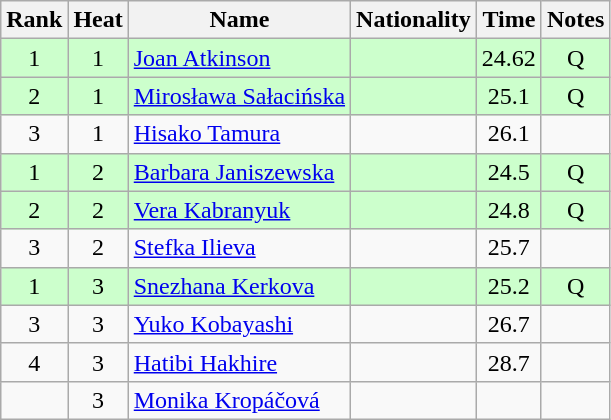<table class="wikitable sortable" style="text-align:center">
<tr>
<th>Rank</th>
<th>Heat</th>
<th>Name</th>
<th>Nationality</th>
<th>Time</th>
<th>Notes</th>
</tr>
<tr bgcolor=ccffcc>
<td>1</td>
<td>1</td>
<td align=left><a href='#'>Joan Atkinson</a></td>
<td align=left></td>
<td>24.62</td>
<td>Q</td>
</tr>
<tr bgcolor=ccffcc>
<td>2</td>
<td>1</td>
<td align=left><a href='#'>Mirosława Sałacińska</a></td>
<td align=left></td>
<td>25.1</td>
<td>Q</td>
</tr>
<tr>
<td>3</td>
<td>1</td>
<td align=left><a href='#'>Hisako Tamura</a></td>
<td align=left></td>
<td>26.1</td>
<td></td>
</tr>
<tr bgcolor=ccffcc>
<td>1</td>
<td>2</td>
<td align=left><a href='#'>Barbara Janiszewska</a></td>
<td align=left></td>
<td>24.5</td>
<td>Q</td>
</tr>
<tr bgcolor=ccffcc>
<td>2</td>
<td>2</td>
<td align=left><a href='#'>Vera Kabranyuk</a></td>
<td align=left></td>
<td>24.8</td>
<td>Q</td>
</tr>
<tr>
<td>3</td>
<td>2</td>
<td align=left><a href='#'>Stefka Ilieva</a></td>
<td align=left></td>
<td>25.7</td>
<td></td>
</tr>
<tr bgcolor=ccffcc>
<td>1</td>
<td>3</td>
<td align=left><a href='#'>Snezhana Kerkova</a></td>
<td align=left></td>
<td>25.2</td>
<td>Q</td>
</tr>
<tr>
<td>3</td>
<td>3</td>
<td align=left><a href='#'>Yuko Kobayashi</a></td>
<td align=left></td>
<td>26.7</td>
<td></td>
</tr>
<tr>
<td>4</td>
<td>3</td>
<td align=left><a href='#'>Hatibi Hakhire</a></td>
<td align=left></td>
<td>28.7</td>
<td></td>
</tr>
<tr>
<td></td>
<td>3</td>
<td align=left><a href='#'>Monika Kropáčová</a></td>
<td align=left></td>
<td></td>
<td></td>
</tr>
</table>
